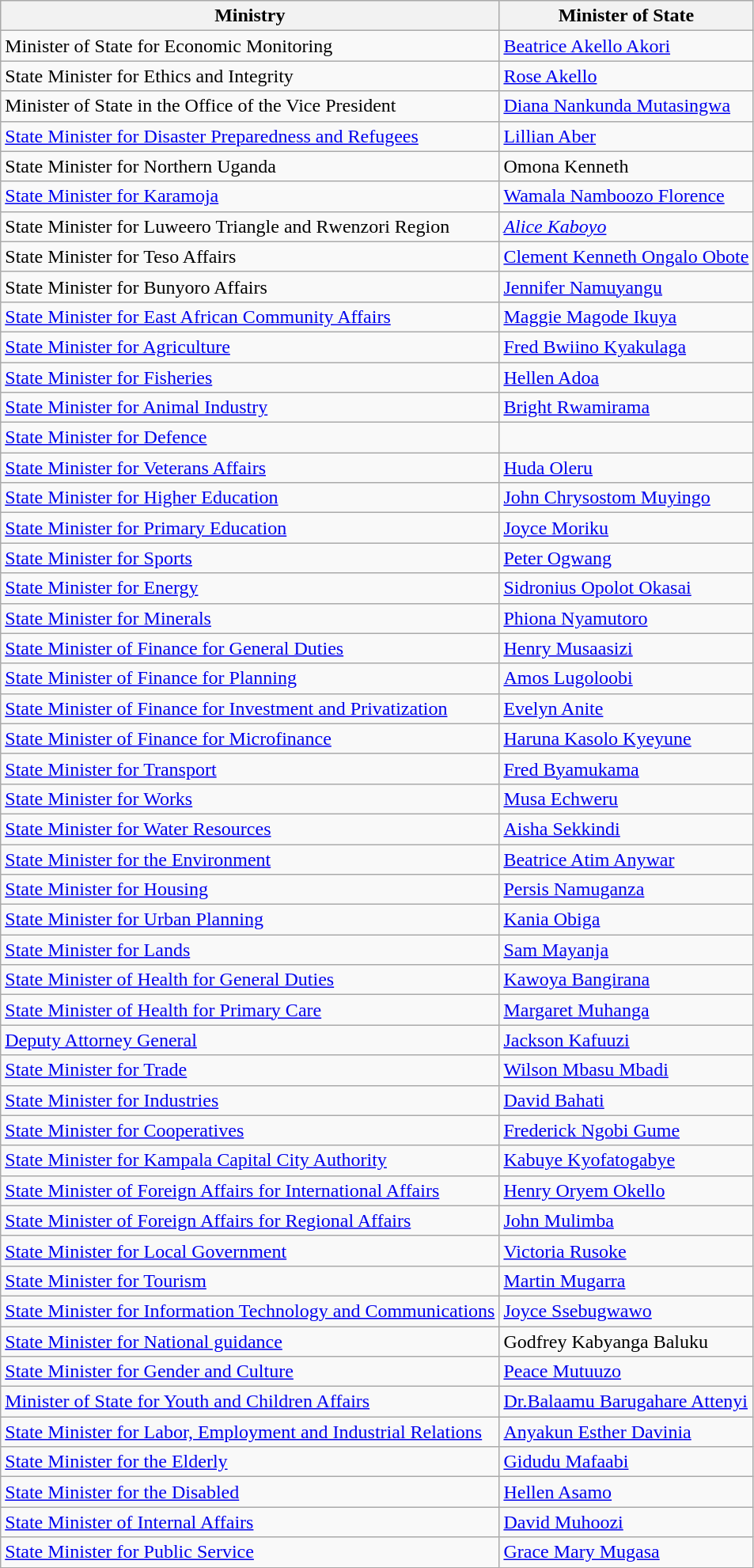<table class="wikitable">
<tr>
<th>Ministry</th>
<th>Minister of State</th>
</tr>
<tr>
<td>Minister of State for Economic Monitoring</td>
<td><a href='#'>Beatrice Akello Akori</a></td>
</tr>
<tr>
<td>State Minister for Ethics and Integrity</td>
<td><a href='#'>Rose Akello</a></td>
</tr>
<tr>
<td>Minister of State in the Office of the Vice President</td>
<td><a href='#'>Diana Nankunda Mutasingwa</a></td>
</tr>
<tr>
<td><a href='#'>State Minister for Disaster Preparedness and Refugees</a></td>
<td><a href='#'>Lillian Aber</a></td>
</tr>
<tr>
<td>State Minister for Northern Uganda</td>
<td>Omona Kenneth</td>
</tr>
<tr>
<td><a href='#'>State Minister for Karamoja</a></td>
<td><a href='#'>Wamala Namboozo Florence</a></td>
</tr>
<tr>
<td>State Minister for Luweero Triangle and Rwenzori Region</td>
<td><em><a href='#'>Alice Kaboyo</a></em></td>
</tr>
<tr>
<td>State Minister for Teso Affairs</td>
<td><a href='#'>Clement Kenneth Ongalo Obote</a></td>
</tr>
<tr>
<td>State Minister for Bunyoro Affairs</td>
<td><a href='#'>Jennifer Namuyangu</a></td>
</tr>
<tr>
<td><a href='#'> State Minister for East African Community Affairs</a></td>
<td><a href='#'>Maggie Magode Ikuya</a></td>
</tr>
<tr>
<td><a href='#'>State Minister for Agriculture</a></td>
<td><a href='#'>Fred Bwiino Kyakulaga</a></td>
</tr>
<tr>
<td><a href='#'>State Minister for Fisheries</a></td>
<td><a href='#'>Hellen Adoa</a></td>
</tr>
<tr>
<td><a href='#'>State Minister for Animal Industry</a></td>
<td><a href='#'>Bright Rwamirama</a></td>
</tr>
<tr>
<td><a href='#'>State Minister for Defence</a></td>
<td></td>
</tr>
<tr>
<td><a href='#'>State Minister for Veterans Affairs</a></td>
<td><a href='#'>Huda Oleru</a></td>
</tr>
<tr>
<td><a href='#'> State Minister for Higher Education</a></td>
<td><a href='#'>John Chrysostom Muyingo</a></td>
</tr>
<tr>
<td><a href='#'> State Minister for Primary Education</a></td>
<td><a href='#'>Joyce Moriku</a></td>
</tr>
<tr>
<td><a href='#'>State Minister for Sports</a></td>
<td><a href='#'>Peter Ogwang</a></td>
</tr>
<tr>
<td><a href='#'> State Minister for Energy</a></td>
<td><a href='#'>Sidronius Opolot Okasai</a></td>
</tr>
<tr>
<td><a href='#'>State Minister for Minerals</a></td>
<td><a href='#'>Phiona Nyamutoro</a></td>
</tr>
<tr>
<td><a href='#'>State Minister of Finance for General Duties</a></td>
<td><a href='#'>Henry Musaasizi</a></td>
</tr>
<tr>
<td><a href='#'>State Minister of Finance for Planning</a></td>
<td><a href='#'>Amos Lugoloobi</a></td>
</tr>
<tr>
<td><a href='#'> State Minister of Finance for Investment and Privatization</a></td>
<td><a href='#'>Evelyn Anite</a></td>
</tr>
<tr>
<td><a href='#'>State Minister of Finance for Microfinance</a></td>
<td><a href='#'>Haruna Kasolo Kyeyune</a></td>
</tr>
<tr>
<td><a href='#'>State Minister for Transport</a></td>
<td><a href='#'>Fred Byamukama</a></td>
</tr>
<tr>
<td><a href='#'> State Minister for Works</a></td>
<td><a href='#'>Musa Echweru</a></td>
</tr>
<tr>
<td><a href='#'> State Minister for Water Resources</a></td>
<td><a href='#'>Aisha Sekkindi</a></td>
</tr>
<tr>
<td><a href='#'>State Minister for the Environment</a></td>
<td><a href='#'>Beatrice Atim Anywar</a></td>
</tr>
<tr>
<td><a href='#'> State Minister for Housing</a></td>
<td><a href='#'>Persis Namuganza</a></td>
</tr>
<tr>
<td><a href='#'> State Minister for Urban Planning</a></td>
<td><a href='#'>Kania Obiga</a></td>
</tr>
<tr>
<td><a href='#'>State Minister for Lands</a></td>
<td><a href='#'>Sam Mayanja</a></td>
</tr>
<tr>
<td><a href='#'>State Minister of Health for General Duties</a></td>
<td><a href='#'>Kawoya Bangirana</a></td>
</tr>
<tr>
<td><a href='#'>State Minister of Health for Primary Care</a></td>
<td><a href='#'>Margaret Muhanga</a></td>
</tr>
<tr>
<td><a href='#'>Deputy Attorney General</a></td>
<td><a href='#'>Jackson Kafuuzi</a></td>
</tr>
<tr>
<td><a href='#'>State Minister for Trade</a></td>
<td><a href='#'>Wilson Mbasu Mbadi</a></td>
</tr>
<tr>
<td><a href='#'>State Minister for Industries</a></td>
<td><a href='#'>David Bahati</a></td>
</tr>
<tr>
<td><a href='#'>State Minister for Cooperatives</a></td>
<td><a href='#'>Frederick Ngobi Gume</a></td>
</tr>
<tr>
<td><a href='#'>State Minister for Kampala Capital City Authority</a></td>
<td><a href='#'>Kabuye Kyofatogabye</a></td>
</tr>
<tr>
<td><a href='#'> State Minister of Foreign Affairs for International Affairs</a></td>
<td><a href='#'>Henry Oryem Okello</a></td>
</tr>
<tr>
<td><a href='#'>State Minister of Foreign Affairs for Regional Affairs</a></td>
<td><a href='#'>John Mulimba</a></td>
</tr>
<tr>
<td><a href='#'>State Minister for Local Government</a></td>
<td><a href='#'>Victoria Rusoke</a></td>
</tr>
<tr>
<td><a href='#'>State Minister for Tourism</a></td>
<td><a href='#'>Martin Mugarra</a></td>
</tr>
<tr>
<td><a href='#'>State Minister for Information Technology and Communications</a></td>
<td><a href='#'>Joyce Ssebugwawo</a></td>
</tr>
<tr>
<td><a href='#'>State Minister for National guidance</a></td>
<td>Godfrey Kabyanga Baluku</td>
</tr>
<tr>
<td><a href='#'>State Minister for Gender and Culture</a></td>
<td><a href='#'>Peace Mutuuzo</a></td>
</tr>
<tr>
<td><a href='#'> Minister of State for Youth and Children Affairs</a></td>
<td><a href='#'>Dr.Balaamu Barugahare Attenyi</a></td>
</tr>
<tr>
<td><a href='#'> State Minister for Labor, Employment and Industrial Relations</a></td>
<td><a href='#'>Anyakun Esther Davinia</a></td>
</tr>
<tr>
<td><a href='#'> State Minister for the Elderly</a></td>
<td><a href='#'>Gidudu Mafaabi</a></td>
</tr>
<tr>
<td><a href='#'> State Minister for the Disabled</a></td>
<td><a href='#'>Hellen Asamo</a></td>
</tr>
<tr>
<td><a href='#'>State Minister of Internal Affairs</a></td>
<td><a href='#'>David Muhoozi</a></td>
</tr>
<tr>
<td><a href='#'>State Minister for Public Service</a></td>
<td><a href='#'>Grace Mary Mugasa</a></td>
</tr>
</table>
